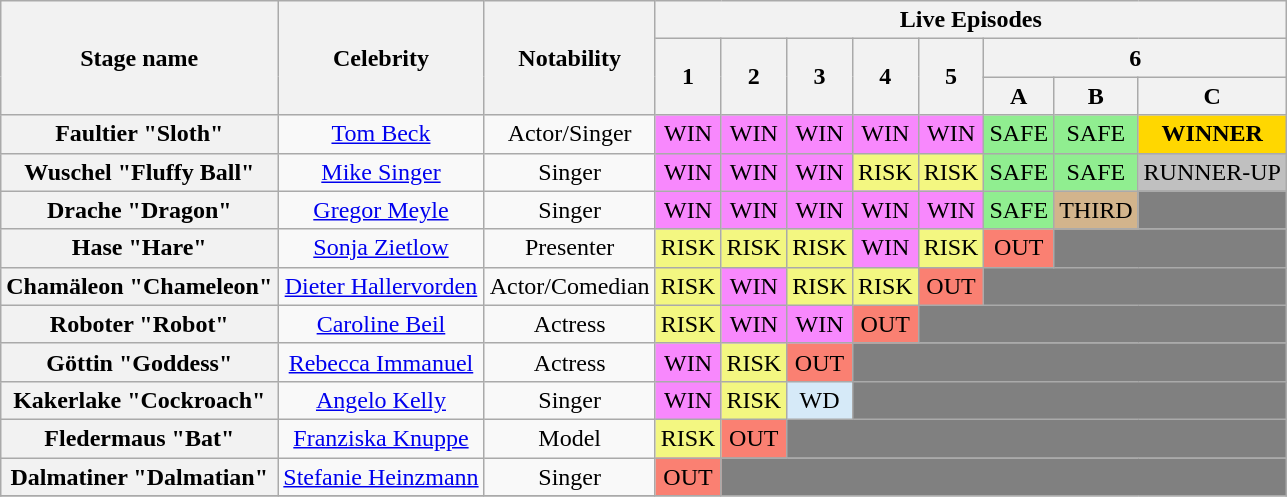<table class="wikitable" style="text-align:center; ">
<tr>
<th rowspan="3">Stage name</th>
<th rowspan="3">Celebrity</th>
<th rowspan="3">Notability</th>
<th colspan="8">Live Episodes</th>
</tr>
<tr>
<th rowspan="2">1</th>
<th rowspan="2">2</th>
<th rowspan="2">3</th>
<th rowspan="2">4</th>
<th rowspan="2">5</th>
<th colspan="3">6</th>
</tr>
<tr>
<th>A</th>
<th>B</th>
<th>C</th>
</tr>
<tr>
<th>Faultier "Sloth"</th>
<td><a href='#'>Tom Beck</a></td>
<td>Actor/Singer</td>
<td bgcolor="#F888FD">WIN</td>
<td bgcolor="#F888FD">WIN</td>
<td bgcolor="#F888FD">WIN</td>
<td bgcolor="#F888FD">WIN</td>
<td bgcolor="#F888FD">WIN</td>
<td bgcolor=lightgreen>SAFE</td>
<td bgcolor=lightgreen>SAFE</td>
<td bgcolor=gold><strong>WINNER</strong></td>
</tr>
<tr>
<th>Wuschel "Fluffy Ball"</th>
<td><a href='#'>Mike Singer</a></td>
<td>Singer</td>
<td bgcolor="#F888FD">WIN</td>
<td bgcolor="#F888FD">WIN</td>
<td bgcolor="#F888FD">WIN</td>
<td bgcolor="#F3F781">RISK</td>
<td bgcolor="#F3F781">RISK</td>
<td bgcolor=lightgreen>SAFE</td>
<td bgcolor=lightgreen>SAFE</td>
<td bgcolor=silver>RUNNER-UP</td>
</tr>
<tr>
<th>Drache "Dragon"</th>
<td><a href='#'>Gregor Meyle</a></td>
<td>Singer</td>
<td bgcolor="#F888FD">WIN</td>
<td bgcolor="#F888FD">WIN</td>
<td bgcolor="#F888FD">WIN</td>
<td bgcolor="#F888FD">WIN</td>
<td bgcolor="#F888FD">WIN</td>
<td bgcolor=lightgreen>SAFE</td>
<td bgcolor=tan>THIRD</td>
<td bgcolor=grey></td>
</tr>
<tr>
<th>Hase "Hare"</th>
<td><a href='#'>Sonja Zietlow</a></td>
<td>Presenter</td>
<td bgcolor="#F3F781">RISK</td>
<td bgcolor="#F3F781">RISK</td>
<td bgcolor="#F3F781">RISK</td>
<td bgcolor="#F888FD">WIN</td>
<td bgcolor="#F3F781">RISK</td>
<td bgcolor=salmon>OUT</td>
<td colspan="2" bgcolor=grey></td>
</tr>
<tr>
<th>Chamäleon "Chameleon"</th>
<td><a href='#'>Dieter Hallervorden</a></td>
<td>Actor/Comedian</td>
<td bgcolor="#F3F781">RISK</td>
<td bgcolor="#F888FD">WIN</td>
<td bgcolor="#F3F781">RISK</td>
<td bgcolor="#F3F781">RISK</td>
<td bgcolor=salmon>OUT</td>
<td colspan="3" bgcolor=grey></td>
</tr>
<tr>
<th>Roboter "Robot"</th>
<td><a href='#'>Caroline Beil</a></td>
<td>Actress</td>
<td bgcolor="#F3F781">RISK</td>
<td bgcolor="#F888FD">WIN</td>
<td bgcolor="#F888FD">WIN</td>
<td bgcolor=salmon>OUT</td>
<td colspan="4" bgcolor=grey></td>
</tr>
<tr>
<th>Göttin "Goddess"</th>
<td><a href='#'>Rebecca Immanuel</a></td>
<td>Actress</td>
<td bgcolor="#F888FD">WIN</td>
<td bgcolor="#F3F781">RISK</td>
<td bgcolor=salmon>OUT</td>
<td colspan="5" bgcolor=grey></td>
</tr>
<tr>
<th>Kakerlake "Cockroach"</th>
<td><a href='#'>Angelo Kelly</a></td>
<td>Singer</td>
<td bgcolor="#F888FD">WIN</td>
<td bgcolor="#F3F781">RISK</td>
<td bgcolor="#D6EAF8">WD</td>
<td colspan="5" bgcolor=grey></td>
</tr>
<tr>
<th>Fledermaus "Bat"</th>
<td><a href='#'>Franziska Knuppe</a></td>
<td>Model</td>
<td bgcolor="#F3F781">RISK</td>
<td bgcolor=salmon>OUT</td>
<td colspan="6" bgcolor=grey></td>
</tr>
<tr>
<th>Dalmatiner "Dalmatian"</th>
<td><a href='#'>Stefanie Heinzmann</a></td>
<td>Singer</td>
<td bgcolor=salmon>OUT</td>
<td colspan="7" bgcolor=grey></td>
</tr>
<tr>
</tr>
</table>
